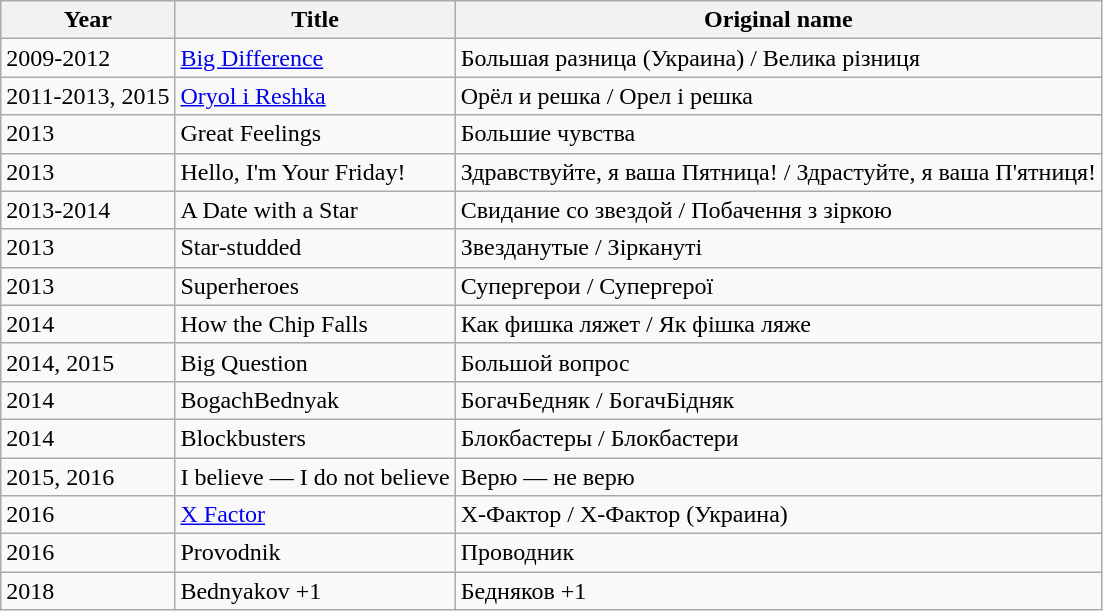<table class="wikitable">
<tr>
<th>Year</th>
<th>Title</th>
<th>Original name</th>
</tr>
<tr>
<td>2009-2012</td>
<td><a href='#'>Big Difference</a></td>
<td>Большая разница (Украина)  /  Велика різниця</td>
</tr>
<tr>
<td>2011-2013, 2015</td>
<td><a href='#'>Oryol i Reshka</a></td>
<td>Орёл и решка  /  Орел і решка</td>
</tr>
<tr>
<td>2013</td>
<td>Great Feelings</td>
<td>Большие чувства</td>
</tr>
<tr>
<td>2013</td>
<td>Hello, I'm Your Friday!</td>
<td>Здравствуйте, я ваша Пятница!  /  Здрастуйте, я ваша П'ятниця!</td>
</tr>
<tr>
<td>2013-2014</td>
<td>A Date with a Star</td>
<td>Свидание со звездой  /  Побачення з зіркою</td>
</tr>
<tr>
<td>2013</td>
<td>Star-studded</td>
<td>Звезданутые  /  Зіркануті</td>
</tr>
<tr>
<td>2013</td>
<td>Superheroes</td>
<td>Супергерои  /  Супергерої</td>
</tr>
<tr>
<td>2014</td>
<td>How the Chip Falls</td>
<td>Как фишка ляжет  /  Як фішка ляже</td>
</tr>
<tr>
<td>2014, 2015</td>
<td>Big Question</td>
<td>Большой вопрос</td>
</tr>
<tr>
<td>2014</td>
<td>BogachBednyak</td>
<td>БогачБедняк  /  БогачБідняк</td>
</tr>
<tr>
<td>2014</td>
<td>Blockbusters</td>
<td>Блокбастеры  /  Блокбастери</td>
</tr>
<tr>
<td>2015, 2016</td>
<td>I believe — I do not believe</td>
<td>Верю — не верю</td>
</tr>
<tr>
<td>2016</td>
<td><a href='#'>X Factor</a></td>
<td>X-Фактор  /  X-Фактор (Украина)</td>
</tr>
<tr>
<td>2016</td>
<td>Provodnik</td>
<td>Проводник</td>
</tr>
<tr>
<td>2018</td>
<td>Bednyakov +1</td>
<td>Бедняков +1</td>
</tr>
</table>
